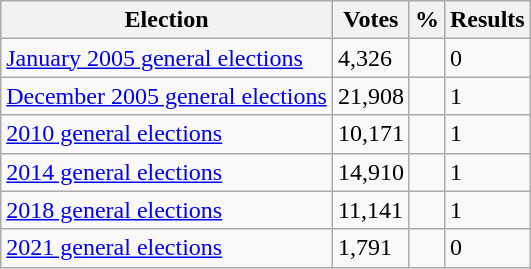<table class="wikitable">
<tr>
<th>Election</th>
<th>Votes</th>
<th>%</th>
<th>Results</th>
</tr>
<tr>
<td><a href='#'>January 2005 general elections</a></td>
<td>4,326</td>
<td></td>
<td>0</td>
</tr>
<tr>
<td><a href='#'>December 2005 general elections</a></td>
<td>21,908</td>
<td></td>
<td>1</td>
</tr>
<tr>
<td><a href='#'>2010 general elections</a></td>
<td>10,171</td>
<td></td>
<td>1</td>
</tr>
<tr>
<td><a href='#'>2014 general elections</a></td>
<td>14,910</td>
<td></td>
<td>1</td>
</tr>
<tr>
<td><a href='#'>2018 general elections</a></td>
<td>11,141</td>
<td></td>
<td>1</td>
</tr>
<tr>
<td><a href='#'>2021 general elections</a></td>
<td>1,791</td>
<td></td>
<td>0</td>
</tr>
</table>
